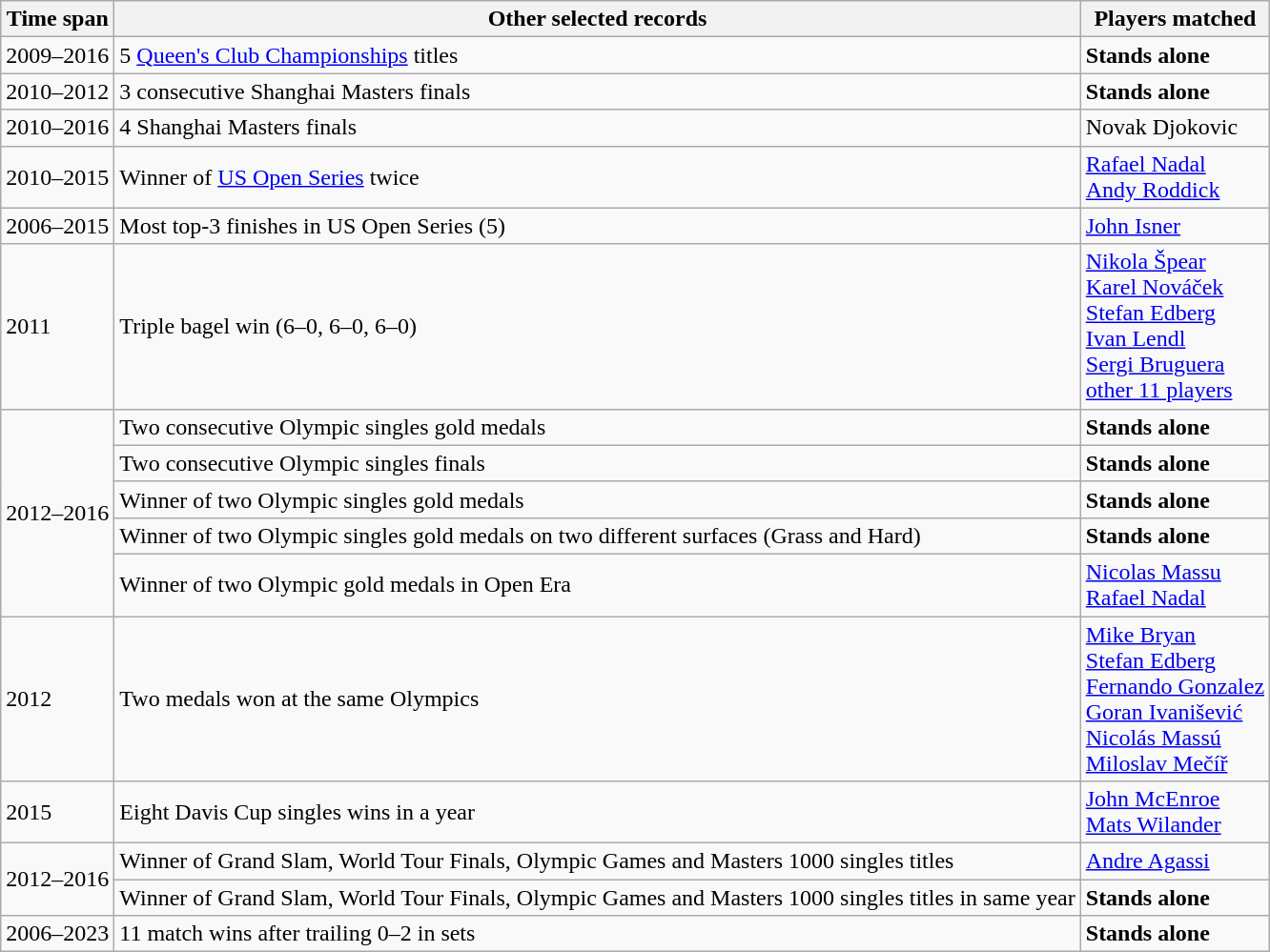<table class="wikitable collapsible">
<tr>
<th>Time span</th>
<th>Other selected records</th>
<th>Players matched</th>
</tr>
<tr>
<td>2009–2016</td>
<td>5 <a href='#'>Queen's Club Championships</a> titles</td>
<td><strong>Stands alone</strong></td>
</tr>
<tr>
<td>2010–2012</td>
<td>3 consecutive Shanghai Masters finals</td>
<td><strong>Stands alone</strong></td>
</tr>
<tr>
<td>2010–2016</td>
<td>4 Shanghai Masters finals</td>
<td>Novak Djokovic</td>
</tr>
<tr>
<td>2010–2015</td>
<td>Winner of <a href='#'>US Open Series</a> twice</td>
<td><a href='#'>Rafael Nadal</a><br><a href='#'>Andy Roddick</a></td>
</tr>
<tr>
<td>2006–2015</td>
<td>Most top-3 finishes in US Open Series (5)</td>
<td><a href='#'>John Isner</a></td>
</tr>
<tr>
<td>2011</td>
<td>Triple bagel win (6–0, 6–0, 6–0)</td>
<td><a href='#'>Nikola Špear</a><br><a href='#'>Karel Nováček</a><br><a href='#'>Stefan Edberg</a><br><a href='#'>Ivan Lendl</a><br><a href='#'>Sergi Bruguera</a><br><a href='#'>other 11 players</a></td>
</tr>
<tr>
<td rowspan="5">2012–2016</td>
<td>Two consecutive Olympic singles gold medals</td>
<td><strong>Stands alone</strong></td>
</tr>
<tr>
<td>Two consecutive Olympic singles finals</td>
<td><strong>Stands alone</strong></td>
</tr>
<tr>
<td>Winner of two Olympic singles gold medals</td>
<td><strong>Stands alone</strong></td>
</tr>
<tr>
<td>Winner of two Olympic singles gold medals on two different surfaces (Grass and Hard)</td>
<td><strong>Stands alone</strong></td>
</tr>
<tr>
<td>Winner of two Olympic gold medals in Open Era</td>
<td><a href='#'>Nicolas Massu</a><br><a href='#'>Rafael Nadal</a></td>
</tr>
<tr>
<td>2012</td>
<td>Two medals won at the same Olympics</td>
<td><a href='#'>Mike Bryan</a><br><a href='#'>Stefan Edberg</a><br><a href='#'>Fernando Gonzalez</a><br><a href='#'>Goran Ivanišević</a><br><a href='#'>Nicolás Massú</a><br><a href='#'>Miloslav Mečíř</a></td>
</tr>
<tr>
<td>2015</td>
<td>Eight Davis Cup singles wins in a year</td>
<td><a href='#'>John McEnroe</a><br><a href='#'>Mats Wilander</a></td>
</tr>
<tr>
<td rowspan="2">2012–2016</td>
<td>Winner of Grand Slam, World Tour Finals, Olympic Games and Masters 1000 singles titles</td>
<td><a href='#'>Andre Agassi</a></td>
</tr>
<tr>
<td>Winner of Grand Slam, World Tour Finals, Olympic Games and Masters 1000 singles titles in same year</td>
<td><strong>Stands alone</strong></td>
</tr>
<tr>
<td>2006–2023</td>
<td>11 match wins after trailing 0–2 in sets</td>
<td><strong>Stands alone</strong></td>
</tr>
</table>
